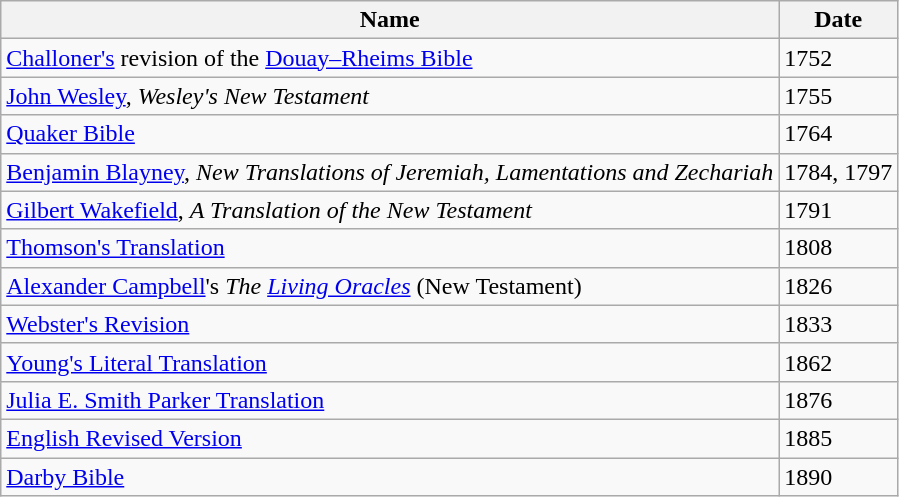<table class="sortable wikitable">
<tr>
<th>Name</th>
<th>Date</th>
</tr>
<tr>
<td><a href='#'>Challoner's</a> revision of the <a href='#'>Douay–Rheims Bible</a></td>
<td>1752</td>
</tr>
<tr>
<td><a href='#'>John Wesley</a>, <em>Wesley's New Testament</em></td>
<td>1755</td>
</tr>
<tr>
<td><a href='#'>Quaker Bible</a></td>
<td>1764</td>
</tr>
<tr>
<td><a href='#'>Benjamin Blayney</a>, <em>New Translations of Jeremiah, Lamentations and Zechariah</em></td>
<td>1784, 1797</td>
</tr>
<tr>
<td><a href='#'>Gilbert Wakefield</a>, <em>A Translation of the New Testament</em></td>
<td>1791</td>
</tr>
<tr>
<td><a href='#'>Thomson's Translation</a></td>
<td>1808</td>
</tr>
<tr>
<td><a href='#'>Alexander Campbell</a>'s <em>The <a href='#'>Living Oracles</a></em> (New Testament)</td>
<td>1826</td>
</tr>
<tr>
<td><a href='#'>Webster's Revision</a></td>
<td>1833</td>
</tr>
<tr>
<td><a href='#'>Young's Literal Translation</a></td>
<td>1862</td>
</tr>
<tr>
<td><a href='#'>Julia E. Smith Parker Translation</a></td>
<td>1876</td>
</tr>
<tr>
<td><a href='#'>English Revised Version</a></td>
<td>1885</td>
</tr>
<tr>
<td><a href='#'>Darby Bible</a></td>
<td>1890</td>
</tr>
</table>
